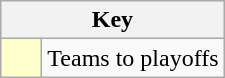<table class="wikitable" style="text-align: center;">
<tr>
<th colspan="2">Key</th>
</tr>
<tr>
<td style="background:#ffffcc; width:20px;"></td>
<td align="left">Teams to playoffs</td>
</tr>
</table>
